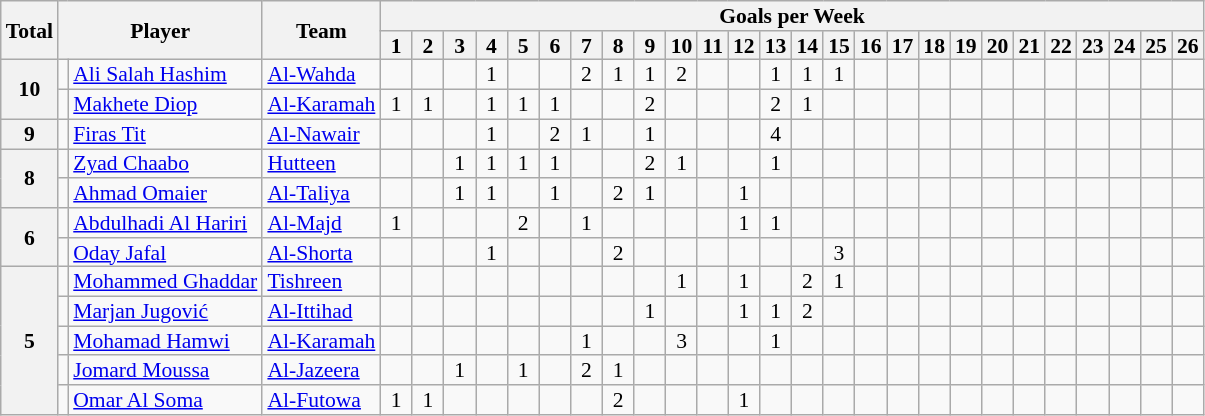<table class="wikitable" style="text-align:center; line-height: 90%; font-size:90%;">
<tr>
<th rowspan=2>Total</th>
<th rowspan=2 colspan=2>Player</th>
<th rowspan=2>Team</th>
<th colspan=26>Goals per Week</th>
</tr>
<tr>
<th> 1 </th>
<th> 2 </th>
<th> 3 </th>
<th> 4 </th>
<th> 5 </th>
<th> 6 </th>
<th> 7 </th>
<th> 8 </th>
<th> 9 </th>
<th>10</th>
<th>11</th>
<th>12</th>
<th>13</th>
<th>14</th>
<th>15</th>
<th>16</th>
<th>17</th>
<th>18</th>
<th>19</th>
<th>20</th>
<th>21</th>
<th>22</th>
<th>23</th>
<th>24</th>
<th>25</th>
<th>26</th>
</tr>
<tr>
<th rowspan="2">10</th>
<td></td>
<td style="text-align:left;"><a href='#'>Ali Salah Hashim</a></td>
<td style="text-align:left;"><a href='#'>Al-Wahda</a></td>
<td></td>
<td></td>
<td></td>
<td>1</td>
<td></td>
<td></td>
<td>2</td>
<td>1</td>
<td>1</td>
<td>2</td>
<td></td>
<td></td>
<td>1</td>
<td>1</td>
<td>1</td>
<td></td>
<td></td>
<td></td>
<td></td>
<td></td>
<td></td>
<td></td>
<td></td>
<td></td>
<td></td>
<td></td>
</tr>
<tr>
<td></td>
<td style="text-align:left;"><a href='#'>Makhete Diop</a></td>
<td style="text-align:left;"><a href='#'>Al-Karamah</a></td>
<td>1</td>
<td>1</td>
<td></td>
<td>1</td>
<td>1</td>
<td>1</td>
<td></td>
<td></td>
<td>2</td>
<td></td>
<td></td>
<td></td>
<td>2</td>
<td>1</td>
<td></td>
<td></td>
<td></td>
<td></td>
<td></td>
<td></td>
<td></td>
<td></td>
<td></td>
<td></td>
<td></td>
<td></td>
</tr>
<tr>
<th>9</th>
<td></td>
<td style="text-align:left;"><a href='#'>Firas Tit</a></td>
<td style="text-align:left;"><a href='#'>Al-Nawair</a></td>
<td></td>
<td></td>
<td></td>
<td>1</td>
<td></td>
<td>2</td>
<td>1</td>
<td></td>
<td>1</td>
<td></td>
<td></td>
<td></td>
<td>4</td>
<td></td>
<td></td>
<td></td>
<td></td>
<td></td>
<td></td>
<td></td>
<td></td>
<td></td>
<td></td>
<td></td>
<td></td>
<td></td>
</tr>
<tr>
<th rowspan="2">8</th>
<td></td>
<td style="text-align:left;"><a href='#'>Zyad Chaabo</a></td>
<td style="text-align:left;"><a href='#'>Hutteen</a></td>
<td></td>
<td></td>
<td>1</td>
<td>1</td>
<td>1</td>
<td>1</td>
<td></td>
<td></td>
<td>2</td>
<td>1</td>
<td></td>
<td></td>
<td>1</td>
<td></td>
<td></td>
<td></td>
<td></td>
<td></td>
<td></td>
<td></td>
<td></td>
<td></td>
<td></td>
<td></td>
<td></td>
<td></td>
</tr>
<tr>
<td></td>
<td style="text-align:left;"><a href='#'>Ahmad Omaier</a></td>
<td style="text-align:left;"><a href='#'>Al-Taliya</a></td>
<td></td>
<td></td>
<td>1</td>
<td>1</td>
<td></td>
<td>1</td>
<td></td>
<td>2</td>
<td>1</td>
<td></td>
<td></td>
<td>1</td>
<td></td>
<td></td>
<td></td>
<td></td>
<td></td>
<td></td>
<td></td>
<td></td>
<td></td>
<td></td>
<td></td>
<td></td>
<td></td>
<td></td>
</tr>
<tr>
<th rowspan="2">6</th>
<td></td>
<td style="text-align:left;"><a href='#'>Abdulhadi Al Hariri</a></td>
<td style="text-align:left;"><a href='#'>Al-Majd</a></td>
<td>1</td>
<td></td>
<td></td>
<td></td>
<td>2</td>
<td></td>
<td>1</td>
<td></td>
<td></td>
<td></td>
<td></td>
<td>1</td>
<td>1</td>
<td></td>
<td></td>
<td></td>
<td></td>
<td></td>
<td></td>
<td></td>
<td></td>
<td></td>
<td></td>
<td></td>
<td></td>
<td></td>
</tr>
<tr>
<td></td>
<td style="text-align:left;"><a href='#'>Oday Jafal</a></td>
<td style="text-align:left;"><a href='#'>Al-Shorta</a></td>
<td></td>
<td></td>
<td></td>
<td>1</td>
<td></td>
<td></td>
<td></td>
<td>2</td>
<td></td>
<td></td>
<td></td>
<td></td>
<td></td>
<td></td>
<td>3</td>
<td></td>
<td></td>
<td></td>
<td></td>
<td></td>
<td></td>
<td></td>
<td></td>
<td></td>
<td></td>
<td></td>
</tr>
<tr>
<th rowspan="5">5</th>
<td></td>
<td style="text-align:left;"><a href='#'>Mohammed Ghaddar</a></td>
<td style="text-align:left;"><a href='#'>Tishreen</a></td>
<td></td>
<td></td>
<td></td>
<td></td>
<td></td>
<td></td>
<td></td>
<td></td>
<td></td>
<td>1</td>
<td></td>
<td>1</td>
<td></td>
<td>2</td>
<td>1</td>
<td></td>
<td></td>
<td></td>
<td></td>
<td></td>
<td></td>
<td></td>
<td></td>
<td></td>
<td></td>
<td></td>
</tr>
<tr>
<td></td>
<td style="text-align:left;"><a href='#'>Marjan Jugović</a></td>
<td style="text-align:left;"><a href='#'>Al-Ittihad</a></td>
<td></td>
<td></td>
<td></td>
<td></td>
<td></td>
<td></td>
<td></td>
<td></td>
<td>1</td>
<td></td>
<td></td>
<td>1</td>
<td>1</td>
<td>2</td>
<td></td>
<td></td>
<td></td>
<td></td>
<td></td>
<td></td>
<td></td>
<td></td>
<td></td>
<td></td>
<td></td>
<td></td>
</tr>
<tr>
<td></td>
<td style="text-align:left;"><a href='#'>Mohamad Hamwi</a></td>
<td style="text-align:left;"><a href='#'>Al-Karamah</a></td>
<td></td>
<td></td>
<td></td>
<td></td>
<td></td>
<td></td>
<td>1</td>
<td></td>
<td></td>
<td>3</td>
<td></td>
<td></td>
<td>1</td>
<td></td>
<td></td>
<td></td>
<td></td>
<td></td>
<td></td>
<td></td>
<td></td>
<td></td>
<td></td>
<td></td>
<td></td>
<td></td>
</tr>
<tr>
<td></td>
<td style="text-align:left;"><a href='#'>Jomard Moussa</a></td>
<td style="text-align:left;"><a href='#'>Al-Jazeera</a></td>
<td></td>
<td></td>
<td>1</td>
<td></td>
<td>1</td>
<td></td>
<td>2</td>
<td>1</td>
<td></td>
<td></td>
<td></td>
<td></td>
<td></td>
<td></td>
<td></td>
<td></td>
<td></td>
<td></td>
<td></td>
<td></td>
<td></td>
<td></td>
<td></td>
<td></td>
<td></td>
<td></td>
</tr>
<tr>
<td></td>
<td style="text-align:left;"><a href='#'>Omar Al Soma</a></td>
<td style="text-align:left;"><a href='#'>Al-Futowa</a></td>
<td>1</td>
<td>1</td>
<td></td>
<td></td>
<td></td>
<td></td>
<td></td>
<td>2</td>
<td></td>
<td></td>
<td></td>
<td>1</td>
<td></td>
<td></td>
<td></td>
<td></td>
<td></td>
<td></td>
<td></td>
<td></td>
<td></td>
<td></td>
<td></td>
<td></td>
<td></td>
<td></td>
</tr>
</table>
